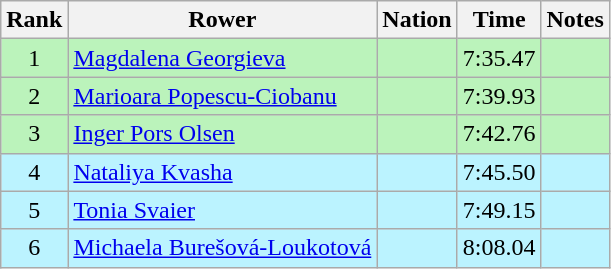<table class="wikitable sortable" style="text-align:center">
<tr>
<th>Rank</th>
<th>Rower</th>
<th>Nation</th>
<th>Time</th>
<th>Notes</th>
</tr>
<tr bgcolor=bbf3bb>
<td>1</td>
<td align=left data-sort-value="Georgieva, Magdalena"><a href='#'>Magdalena Georgieva</a></td>
<td align=left></td>
<td>7:35.47</td>
<td></td>
</tr>
<tr bgcolor=bbf3bb>
<td>2</td>
<td align=left data-sort-value="Popescu-Ciobanu, Marioara"><a href='#'>Marioara Popescu-Ciobanu</a></td>
<td align=left></td>
<td>7:39.93</td>
<td></td>
</tr>
<tr bgcolor=bbf3bb>
<td>3</td>
<td align=left data-sort-value="Pors Olsen, Inger"><a href='#'>Inger Pors Olsen</a></td>
<td align=left></td>
<td>7:42.76</td>
<td></td>
</tr>
<tr bgcolor=bbf3ff>
<td>4</td>
<td align=left data-sort-value="Kvasha, Nataliya"><a href='#'>Nataliya Kvasha</a></td>
<td align=left></td>
<td>7:45.50</td>
<td></td>
</tr>
<tr bgcolor=bbf3ff>
<td>5</td>
<td align=left data-sort-value="Svaier, Tonia"><a href='#'>Tonia Svaier</a></td>
<td align=left></td>
<td>7:49.15</td>
<td></td>
</tr>
<tr bgcolor=bbf3ff>
<td>6</td>
<td align=left data-sort-value="Burešová-Loukotová, Michaela"><a href='#'>Michaela Burešová-Loukotová</a></td>
<td align=left></td>
<td>8:08.04</td>
<td></td>
</tr>
</table>
